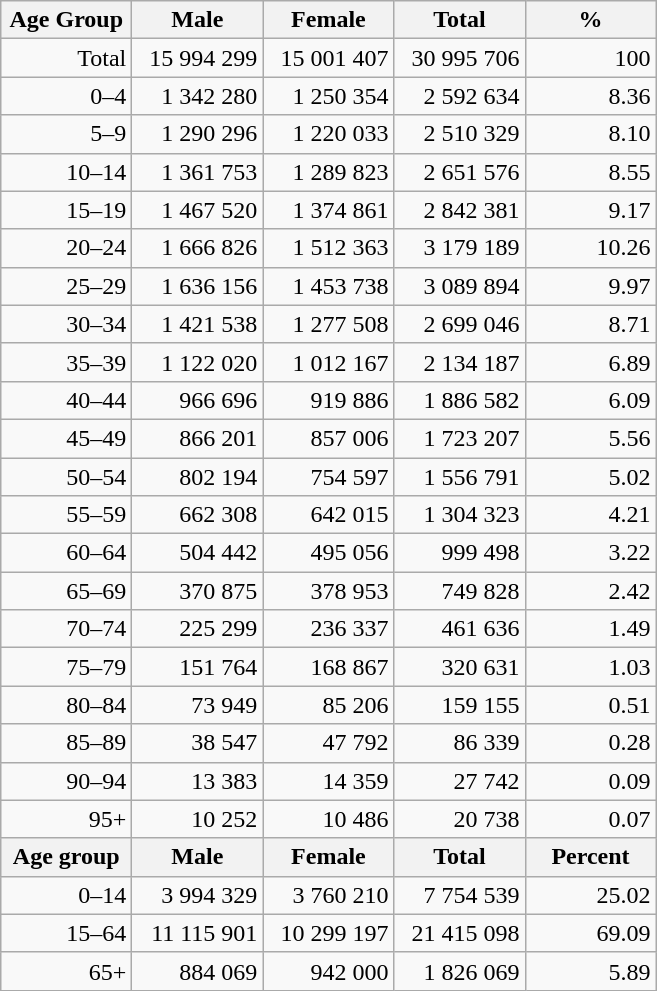<table class="wikitable">
<tr>
<th style="width:80px;">Age Group</th>
<th style="width:80px;">Male</th>
<th style="width:80px;">Female</th>
<th style="width:80px;">Total</th>
<th style="width:80px;">%</th>
</tr>
<tr style="text-align:right;">
<td>Total</td>
<td>15 994 299</td>
<td>15 001 407</td>
<td>30 995 706</td>
<td>100</td>
</tr>
<tr style="text-align:right;">
<td>0–4</td>
<td>1 342 280</td>
<td>1 250 354</td>
<td>2 592 634</td>
<td>8.36</td>
</tr>
<tr style="text-align:right;">
<td>5–9</td>
<td>1 290 296</td>
<td>1 220 033</td>
<td>2 510 329</td>
<td>8.10</td>
</tr>
<tr style="text-align:right;">
<td>10–14</td>
<td>1 361 753</td>
<td>1 289 823</td>
<td>2 651 576</td>
<td>8.55</td>
</tr>
<tr style="text-align:right;">
<td>15–19</td>
<td>1 467 520</td>
<td>1 374 861</td>
<td>2 842 381</td>
<td>9.17</td>
</tr>
<tr style="text-align:right;">
<td>20–24</td>
<td>1 666 826</td>
<td>1 512 363</td>
<td>3 179 189</td>
<td>10.26</td>
</tr>
<tr style="text-align:right;">
<td>25–29</td>
<td>1 636 156</td>
<td>1 453 738</td>
<td>3 089 894</td>
<td>9.97</td>
</tr>
<tr style="text-align:right;">
<td>30–34</td>
<td>1 421 538</td>
<td>1 277 508</td>
<td>2 699 046</td>
<td>8.71</td>
</tr>
<tr style="text-align:right;">
<td>35–39</td>
<td>1 122 020</td>
<td>1 012 167</td>
<td>2 134 187</td>
<td>6.89</td>
</tr>
<tr style="text-align:right;">
<td>40–44</td>
<td>966 696</td>
<td>919 886</td>
<td>1 886 582</td>
<td>6.09</td>
</tr>
<tr style="text-align:right;">
<td>45–49</td>
<td>866 201</td>
<td>857 006</td>
<td>1 723 207</td>
<td>5.56</td>
</tr>
<tr style="text-align:right;">
<td>50–54</td>
<td>802 194</td>
<td>754 597</td>
<td>1 556 791</td>
<td>5.02</td>
</tr>
<tr style="text-align:right;">
<td>55–59</td>
<td>662 308</td>
<td>642 015</td>
<td>1 304 323</td>
<td>4.21</td>
</tr>
<tr style="text-align:right;">
<td>60–64</td>
<td>504 442</td>
<td>495 056</td>
<td>999 498</td>
<td>3.22</td>
</tr>
<tr style="text-align:right;">
<td>65–69</td>
<td>370 875</td>
<td>378 953</td>
<td>749 828</td>
<td>2.42</td>
</tr>
<tr style="text-align:right;">
<td>70–74</td>
<td>225 299</td>
<td>236 337</td>
<td>461 636</td>
<td>1.49</td>
</tr>
<tr style="text-align:right;">
<td>75–79</td>
<td>151 764</td>
<td>168 867</td>
<td>320 631</td>
<td>1.03</td>
</tr>
<tr style="text-align:right;">
<td>80–84</td>
<td>73 949</td>
<td>85 206</td>
<td>159 155</td>
<td>0.51</td>
</tr>
<tr style="text-align:right;">
<td>85–89</td>
<td>38 547</td>
<td>47 792</td>
<td>86 339</td>
<td>0.28</td>
</tr>
<tr style="text-align:right;">
<td>90–94</td>
<td>13 383</td>
<td>14 359</td>
<td>27 742</td>
<td>0.09</td>
</tr>
<tr style="text-align:right;">
<td>95+</td>
<td>10 252</td>
<td>10 486</td>
<td>20 738</td>
<td>0.07</td>
</tr>
<tr>
<th style="width:50px;">Age group</th>
<th style="width:80px;">Male</th>
<th style="width:80px;">Female</th>
<th style="width:80px;">Total</th>
<th style="width:50px;">Percent</th>
</tr>
<tr style="text-align:right;">
<td>0–14</td>
<td>3 994 329</td>
<td>3 760 210</td>
<td>7 754 539</td>
<td>25.02</td>
</tr>
<tr style="text-align:right;">
<td>15–64</td>
<td>11 115 901</td>
<td>10 299 197</td>
<td>21 415 098</td>
<td>69.09</td>
</tr>
<tr style="text-align:right;">
<td>65+</td>
<td>884 069</td>
<td>942 000</td>
<td>1 826 069</td>
<td>5.89</td>
</tr>
</table>
